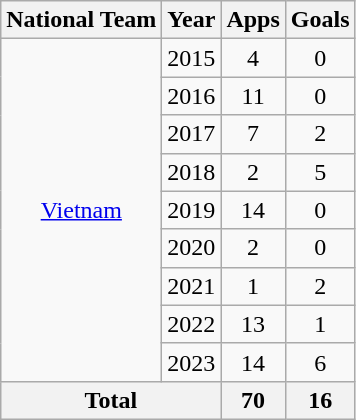<table class="wikitable" style="text-align:center">
<tr>
<th>National Team</th>
<th>Year</th>
<th>Apps</th>
<th>Goals</th>
</tr>
<tr>
<td rowspan="9"><a href='#'>Vietnam</a></td>
<td>2015</td>
<td>4</td>
<td>0</td>
</tr>
<tr>
<td>2016</td>
<td>11</td>
<td>0</td>
</tr>
<tr>
<td>2017</td>
<td>7</td>
<td>2</td>
</tr>
<tr>
<td>2018</td>
<td>2</td>
<td>5</td>
</tr>
<tr>
<td>2019</td>
<td>14</td>
<td>0</td>
</tr>
<tr>
<td>2020</td>
<td>2</td>
<td>0</td>
</tr>
<tr>
<td>2021</td>
<td>1</td>
<td>2</td>
</tr>
<tr>
<td>2022</td>
<td>13</td>
<td>1</td>
</tr>
<tr>
<td>2023</td>
<td>14</td>
<td>6</td>
</tr>
<tr>
<th colspan=2>Total</th>
<th>70</th>
<th>16</th>
</tr>
</table>
